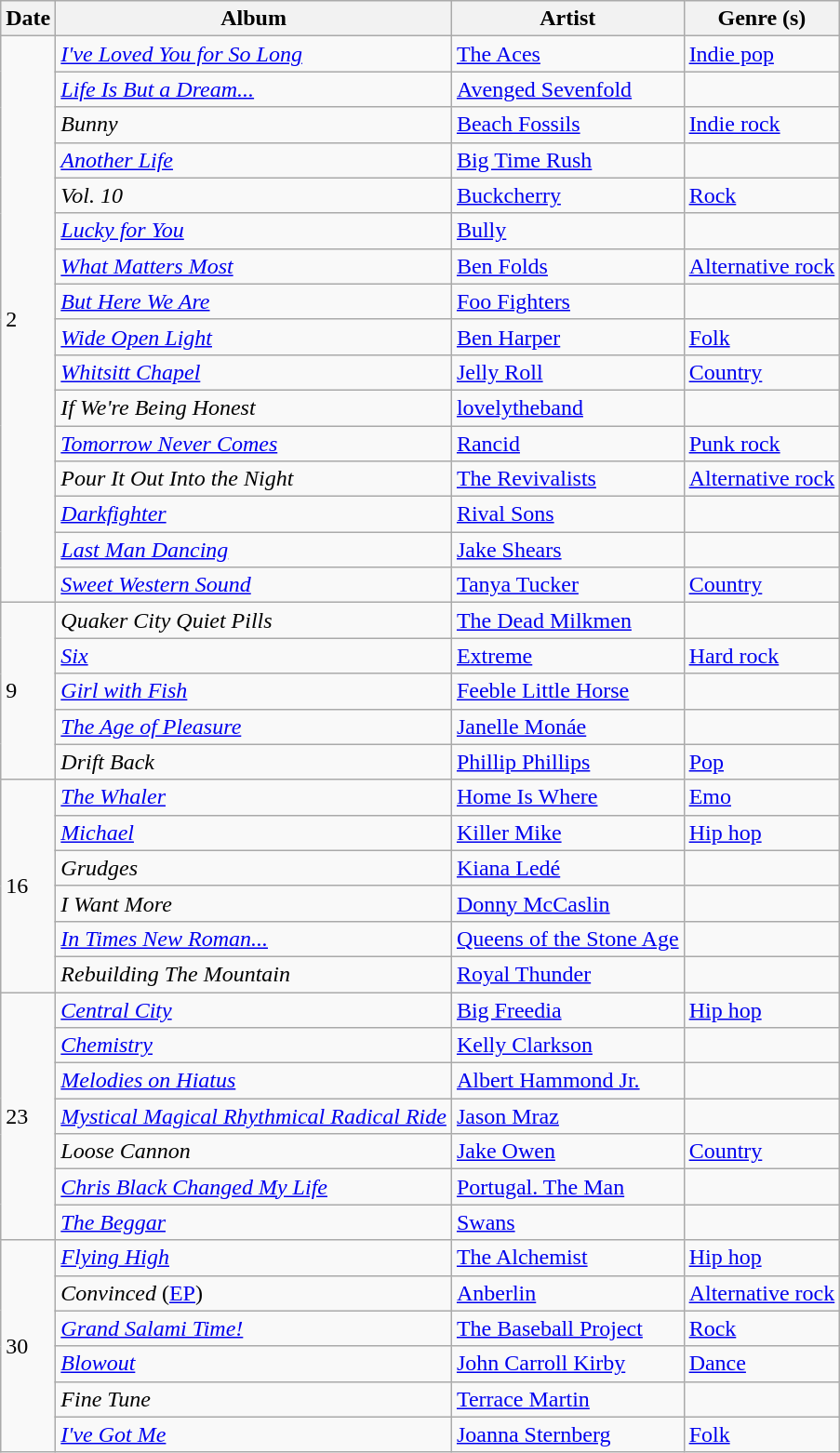<table class="wikitable">
<tr>
<th>Date</th>
<th>Album</th>
<th>Artist</th>
<th>Genre (s)</th>
</tr>
<tr>
<td rowspan="16">2</td>
<td><em><a href='#'>I've Loved You for So Long</a></em></td>
<td><a href='#'>The Aces</a></td>
<td><a href='#'>Indie pop</a></td>
</tr>
<tr>
<td><em><a href='#'>Life Is But a Dream...</a></em></td>
<td><a href='#'>Avenged Sevenfold</a></td>
<td></td>
</tr>
<tr>
<td><em>Bunny</em></td>
<td><a href='#'>Beach Fossils</a></td>
<td><a href='#'>Indie rock</a></td>
</tr>
<tr>
<td><em><a href='#'>Another Life</a></em></td>
<td><a href='#'>Big Time Rush</a></td>
<td></td>
</tr>
<tr>
<td><em>Vol. 10</em></td>
<td><a href='#'>Buckcherry</a></td>
<td><a href='#'>Rock</a></td>
</tr>
<tr>
<td><em><a href='#'>Lucky for You</a></em></td>
<td><a href='#'>Bully</a></td>
<td></td>
</tr>
<tr>
<td><em><a href='#'>What Matters Most</a></em></td>
<td><a href='#'>Ben Folds</a></td>
<td><a href='#'>Alternative rock</a></td>
</tr>
<tr>
<td><em><a href='#'>But Here We Are</a></em></td>
<td><a href='#'>Foo Fighters</a></td>
<td></td>
</tr>
<tr>
<td><em><a href='#'>Wide Open Light</a></em></td>
<td><a href='#'>Ben Harper</a></td>
<td><a href='#'>Folk</a></td>
</tr>
<tr>
<td><em><a href='#'>Whitsitt Chapel</a></em></td>
<td><a href='#'>Jelly Roll</a></td>
<td><a href='#'>Country</a></td>
</tr>
<tr>
<td><em>If We're Being Honest</em></td>
<td><a href='#'>lovelytheband</a></td>
<td></td>
</tr>
<tr>
<td><em><a href='#'>Tomorrow Never Comes</a></em></td>
<td><a href='#'>Rancid</a></td>
<td><a href='#'>Punk rock</a></td>
</tr>
<tr>
<td><em>Pour It Out Into the Night</em></td>
<td><a href='#'>The Revivalists</a></td>
<td><a href='#'>Alternative rock</a></td>
</tr>
<tr>
<td><em><a href='#'>Darkfighter</a></em></td>
<td><a href='#'>Rival Sons</a></td>
<td></td>
</tr>
<tr>
<td><em><a href='#'>Last Man Dancing</a></em></td>
<td><a href='#'>Jake Shears</a></td>
<td></td>
</tr>
<tr>
<td><em><a href='#'>Sweet Western Sound</a></em></td>
<td><a href='#'>Tanya Tucker</a></td>
<td><a href='#'>Country</a></td>
</tr>
<tr>
<td rowspan="5">9</td>
<td><em>Quaker City Quiet Pills</em></td>
<td><a href='#'>The Dead Milkmen</a></td>
<td></td>
</tr>
<tr>
<td><em><a href='#'>Six</a></em></td>
<td><a href='#'>Extreme</a></td>
<td><a href='#'>Hard rock</a></td>
</tr>
<tr>
<td><em><a href='#'>Girl with Fish</a></em></td>
<td><a href='#'>Feeble Little Horse</a></td>
<td></td>
</tr>
<tr>
<td><em><a href='#'>The Age of Pleasure</a></em></td>
<td><a href='#'>Janelle Monáe</a></td>
<td></td>
</tr>
<tr>
<td><em>Drift Back</em></td>
<td><a href='#'>Phillip Phillips</a></td>
<td><a href='#'>Pop</a></td>
</tr>
<tr>
<td rowspan="6">16</td>
<td><em><a href='#'>The Whaler</a></em></td>
<td><a href='#'>Home Is Where</a></td>
<td><a href='#'>Emo</a></td>
</tr>
<tr>
<td><em><a href='#'>Michael</a></em></td>
<td><a href='#'>Killer Mike</a></td>
<td><a href='#'>Hip hop</a></td>
</tr>
<tr>
<td><em>Grudges</em></td>
<td><a href='#'>Kiana Ledé</a></td>
<td></td>
</tr>
<tr>
<td><em>I Want More</em></td>
<td><a href='#'>Donny McCaslin</a></td>
<td></td>
</tr>
<tr>
<td><em><a href='#'>In Times New Roman...</a></em></td>
<td><a href='#'>Queens of the Stone Age</a></td>
<td></td>
</tr>
<tr>
<td><em>Rebuilding The Mountain</em></td>
<td><a href='#'>Royal Thunder</a></td>
<td></td>
</tr>
<tr>
<td rowspan="7">23</td>
<td><em><a href='#'>Central City</a></em></td>
<td><a href='#'>Big Freedia</a></td>
<td><a href='#'>Hip hop</a></td>
</tr>
<tr>
<td><em><a href='#'>Chemistry</a></em></td>
<td><a href='#'>Kelly Clarkson</a></td>
<td></td>
</tr>
<tr>
<td><em><a href='#'>Melodies on Hiatus</a></em></td>
<td><a href='#'>Albert Hammond Jr.</a></td>
<td></td>
</tr>
<tr>
<td><em><a href='#'>Mystical Magical Rhythmical Radical Ride</a></em></td>
<td><a href='#'>Jason Mraz</a></td>
<td></td>
</tr>
<tr>
<td><em>Loose Cannon</em></td>
<td><a href='#'>Jake Owen</a></td>
<td><a href='#'>Country</a></td>
</tr>
<tr>
<td><em><a href='#'>Chris Black Changed My Life</a></em></td>
<td><a href='#'>Portugal. The Man</a></td>
<td></td>
</tr>
<tr>
<td><em><a href='#'>The Beggar</a></em></td>
<td><a href='#'>Swans</a></td>
<td></td>
</tr>
<tr>
<td rowspan="6">30</td>
<td><em><a href='#'>Flying High</a></em></td>
<td><a href='#'>The Alchemist</a></td>
<td><a href='#'>Hip hop</a></td>
</tr>
<tr>
<td><em>Convinced</em> (<a href='#'>EP</a>)</td>
<td><a href='#'>Anberlin</a></td>
<td><a href='#'>Alternative rock</a></td>
</tr>
<tr>
<td><em><a href='#'>Grand Salami Time!</a></em></td>
<td><a href='#'>The Baseball Project</a></td>
<td><a href='#'>Rock</a></td>
</tr>
<tr>
<td><em><a href='#'>Blowout</a></em></td>
<td><a href='#'>John Carroll Kirby</a></td>
<td><a href='#'>Dance</a></td>
</tr>
<tr>
<td><em>Fine Tune</em></td>
<td><a href='#'>Terrace Martin</a></td>
<td></td>
</tr>
<tr>
<td><em><a href='#'>I've Got Me</a></em></td>
<td><a href='#'>Joanna Sternberg</a></td>
<td><a href='#'>Folk</a></td>
</tr>
</table>
